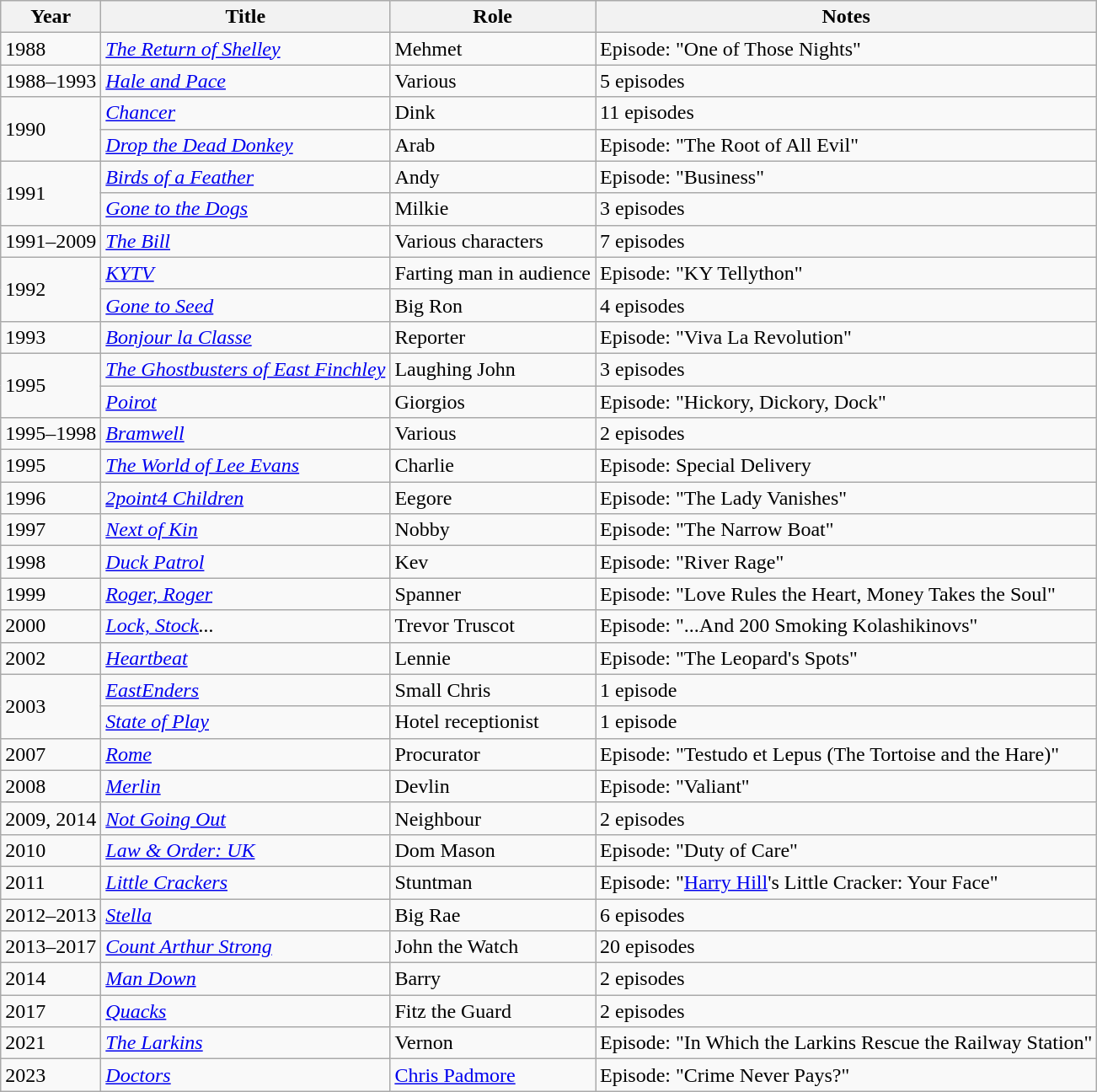<table class="wikitable sortable">
<tr>
<th>Year</th>
<th>Title</th>
<th>Role</th>
<th>Notes</th>
</tr>
<tr>
<td>1988</td>
<td><em><a href='#'>The Return of Shelley</a></em></td>
<td>Mehmet</td>
<td>Episode: "One of Those Nights"</td>
</tr>
<tr>
<td>1988–1993</td>
<td><em><a href='#'>Hale and Pace</a></em></td>
<td>Various</td>
<td>5 episodes</td>
</tr>
<tr>
<td rowspan="2">1990</td>
<td><em><a href='#'>Chancer</a></em></td>
<td>Dink</td>
<td>11 episodes</td>
</tr>
<tr>
<td><em><a href='#'>Drop the Dead Donkey</a></em></td>
<td>Arab</td>
<td>Episode: "The Root of All Evil"</td>
</tr>
<tr>
<td rowspan="2">1991</td>
<td><em><a href='#'>Birds of a Feather</a></em></td>
<td>Andy</td>
<td>Episode: "Business"</td>
</tr>
<tr>
<td><em><a href='#'>Gone to the Dogs</a></em></td>
<td>Milkie</td>
<td>3 episodes</td>
</tr>
<tr>
<td>1991–2009</td>
<td><em><a href='#'>The Bill</a></em></td>
<td>Various characters</td>
<td>7 episodes</td>
</tr>
<tr>
<td rowspan="2">1992</td>
<td><em><a href='#'>KYTV</a></em></td>
<td>Farting man in audience</td>
<td>Episode: "KY Tellython"</td>
</tr>
<tr>
<td><em><a href='#'>Gone to Seed</a></em></td>
<td>Big Ron</td>
<td>4 episodes</td>
</tr>
<tr>
<td>1993</td>
<td><em><a href='#'>Bonjour la Classe</a></em></td>
<td>Reporter</td>
<td>Episode: "Viva La Revolution"</td>
</tr>
<tr>
<td rowspan="2">1995</td>
<td><em><a href='#'>The Ghostbusters of East Finchley</a></em></td>
<td>Laughing John</td>
<td>3 episodes</td>
</tr>
<tr>
<td><em><a href='#'>Poirot</a></em></td>
<td>Giorgios</td>
<td>Episode: "Hickory, Dickory, Dock"</td>
</tr>
<tr>
<td>1995–1998</td>
<td><em><a href='#'>Bramwell</a></em></td>
<td>Various</td>
<td>2 episodes</td>
</tr>
<tr>
<td>1995</td>
<td><em><a href='#'>The World of Lee Evans</a></em></td>
<td>Charlie</td>
<td>Episode: Special Delivery</td>
</tr>
<tr>
<td>1996</td>
<td><em><a href='#'>2point4 Children</a></em></td>
<td>Eegore</td>
<td>Episode: "The Lady Vanishes"</td>
</tr>
<tr>
<td>1997</td>
<td><em><a href='#'>Next of Kin</a></em></td>
<td>Nobby</td>
<td>Episode: "The Narrow Boat"</td>
</tr>
<tr>
<td>1998</td>
<td><em><a href='#'>Duck Patrol</a></em></td>
<td>Kev</td>
<td>Episode: "River Rage"</td>
</tr>
<tr>
<td>1999</td>
<td><em><a href='#'>Roger, Roger</a></em></td>
<td>Spanner</td>
<td>Episode: "Love Rules the Heart, Money Takes the Soul"</td>
</tr>
<tr>
<td>2000</td>
<td><em><a href='#'>Lock, Stock</a>...</em></td>
<td>Trevor Truscot</td>
<td>Episode: "...And 200 Smoking Kolashikinovs"</td>
</tr>
<tr>
<td>2002</td>
<td><em><a href='#'>Heartbeat</a></em></td>
<td>Lennie</td>
<td>Episode: "The Leopard's Spots"</td>
</tr>
<tr>
<td rowspan="2">2003</td>
<td><em><a href='#'>EastEnders</a></em></td>
<td>Small Chris</td>
<td>1 episode</td>
</tr>
<tr>
<td><em><a href='#'>State of Play</a></em></td>
<td>Hotel receptionist</td>
<td>1 episode</td>
</tr>
<tr>
<td>2007</td>
<td><em><a href='#'>Rome</a></em></td>
<td>Procurator</td>
<td>Episode: "Testudo et Lepus (The Tortoise and the Hare)"</td>
</tr>
<tr>
<td>2008</td>
<td><em><a href='#'>Merlin</a></em></td>
<td>Devlin</td>
<td>Episode: "Valiant"</td>
</tr>
<tr>
<td>2009, 2014</td>
<td><em><a href='#'>Not Going Out</a></em></td>
<td>Neighbour</td>
<td>2 episodes</td>
</tr>
<tr>
<td>2010</td>
<td><em><a href='#'>Law & Order: UK</a></em></td>
<td>Dom Mason</td>
<td>Episode: "Duty of Care"</td>
</tr>
<tr>
<td>2011</td>
<td><em><a href='#'>Little Crackers</a></em></td>
<td>Stuntman</td>
<td>Episode: "<a href='#'>Harry Hill</a>'s Little Cracker: Your Face"</td>
</tr>
<tr>
<td>2012–2013</td>
<td><em><a href='#'>Stella</a></em></td>
<td>Big Rae</td>
<td>6 episodes</td>
</tr>
<tr>
<td>2013–2017</td>
<td><em><a href='#'>Count Arthur Strong</a></em></td>
<td>John the Watch</td>
<td>20 episodes</td>
</tr>
<tr>
<td>2014</td>
<td><em><a href='#'>Man Down</a></em></td>
<td>Barry</td>
<td>2 episodes</td>
</tr>
<tr>
<td>2017</td>
<td><em><a href='#'>Quacks</a></em></td>
<td>Fitz the Guard</td>
<td>2 episodes</td>
</tr>
<tr>
<td>2021</td>
<td><em><a href='#'>The Larkins</a></em></td>
<td>Vernon</td>
<td>Episode: "In Which the Larkins Rescue the Railway Station"</td>
</tr>
<tr>
<td>2023</td>
<td><em><a href='#'>Doctors</a></em></td>
<td><a href='#'>Chris Padmore</a></td>
<td>Episode: "Crime Never Pays?"</td>
</tr>
</table>
